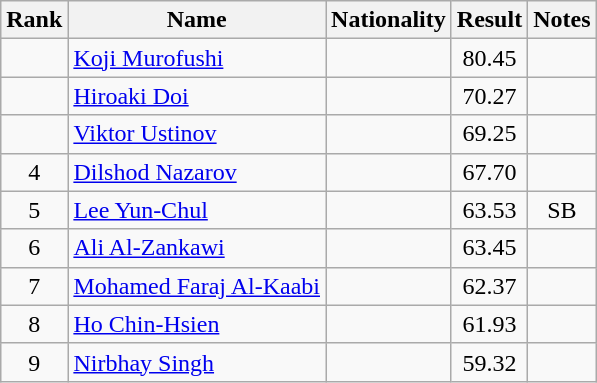<table class="wikitable sortable" style="text-align:center">
<tr>
<th>Rank</th>
<th>Name</th>
<th>Nationality</th>
<th>Result</th>
<th>Notes</th>
</tr>
<tr>
<td></td>
<td align=left><a href='#'>Koji Murofushi</a></td>
<td align=left></td>
<td>80.45</td>
<td></td>
</tr>
<tr>
<td></td>
<td align=left><a href='#'>Hiroaki Doi</a></td>
<td align=left></td>
<td>70.27</td>
<td></td>
</tr>
<tr>
<td></td>
<td align=left><a href='#'>Viktor Ustinov</a></td>
<td align=left></td>
<td>69.25</td>
<td></td>
</tr>
<tr>
<td>4</td>
<td align=left><a href='#'>Dilshod Nazarov</a></td>
<td align=left></td>
<td>67.70</td>
<td></td>
</tr>
<tr>
<td>5</td>
<td align=left><a href='#'>Lee Yun-Chul</a></td>
<td align=left></td>
<td>63.53</td>
<td>SB</td>
</tr>
<tr>
<td>6</td>
<td align=left><a href='#'>Ali Al-Zankawi</a></td>
<td align=left></td>
<td>63.45</td>
<td></td>
</tr>
<tr>
<td>7</td>
<td align=left><a href='#'>Mohamed Faraj Al-Kaabi</a></td>
<td align=left></td>
<td>62.37</td>
<td></td>
</tr>
<tr>
<td>8</td>
<td align=left><a href='#'>Ho Chin-Hsien</a></td>
<td align=left></td>
<td>61.93</td>
<td></td>
</tr>
<tr>
<td>9</td>
<td align=left><a href='#'>Nirbhay Singh</a></td>
<td align=left></td>
<td>59.32</td>
<td></td>
</tr>
</table>
